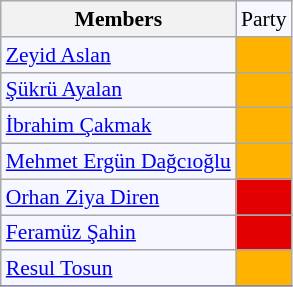<table class=wikitable style="border:1px solid #8888aa; background-color:#f7f8ff; padding:0px; font-size:90%;">
<tr>
<th>Members</th>
<td>Party</td>
</tr>
<tr>
<td><a href='#'>Zeyid Aslan</a></td>
<td style="background: #ffb300"></td>
</tr>
<tr>
<td><a href='#'>Şükrü Ayalan</a></td>
<td style="background: #ffb300"></td>
</tr>
<tr>
<td><a href='#'>İbrahim Çakmak</a></td>
<td style="background: #ffb300"></td>
</tr>
<tr>
<td><a href='#'>Mehmet Ergün Dağcıoğlu</a></td>
<td style="background: #ffb300"></td>
</tr>
<tr>
<td><a href='#'>Orhan Ziya Diren</a></td>
<td style="background: #e30000"></td>
</tr>
<tr>
<td><a href='#'>Feramüz Şahin</a></td>
<td style="background: #e30000"></td>
</tr>
<tr>
<td><a href='#'>Resul Tosun</a></td>
<td style="background: #ffb300"></td>
</tr>
<tr>
</tr>
</table>
